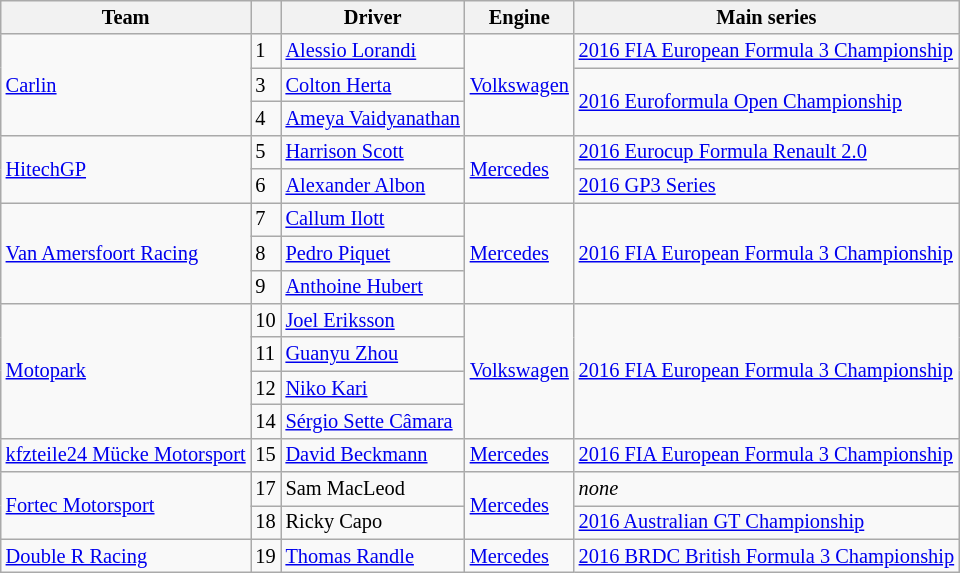<table class="wikitable" style="font-size: 85%;">
<tr>
<th>Team</th>
<th></th>
<th>Driver</th>
<th>Engine</th>
<th>Main series</th>
</tr>
<tr>
<td rowspan=3> <a href='#'>Carlin</a></td>
<td>1</td>
<td> <a href='#'>Alessio Lorandi</a></td>
<td rowspan=3><a href='#'>Volkswagen</a></td>
<td><a href='#'>2016 FIA European Formula 3 Championship</a></td>
</tr>
<tr>
<td>3</td>
<td> <a href='#'>Colton Herta</a></td>
<td rowspan=2><a href='#'>2016 Euroformula Open Championship</a></td>
</tr>
<tr>
<td>4</td>
<td> <a href='#'>Ameya Vaidyanathan</a></td>
</tr>
<tr>
<td rowspan=2> <a href='#'>HitechGP</a></td>
<td>5</td>
<td> <a href='#'>Harrison Scott</a></td>
<td rowspan=2><a href='#'>Mercedes</a></td>
<td><a href='#'>2016 Eurocup Formula Renault 2.0</a></td>
</tr>
<tr>
<td>6</td>
<td> <a href='#'>Alexander Albon</a></td>
<td><a href='#'>2016 GP3 Series</a></td>
</tr>
<tr>
<td rowspan=3> <a href='#'>Van Amersfoort Racing</a></td>
<td>7</td>
<td> <a href='#'>Callum Ilott</a></td>
<td rowspan=3><a href='#'>Mercedes</a></td>
<td rowspan=3><a href='#'>2016 FIA European Formula 3 Championship</a></td>
</tr>
<tr>
<td>8</td>
<td> <a href='#'>Pedro Piquet</a></td>
</tr>
<tr>
<td>9</td>
<td> <a href='#'>Anthoine Hubert</a></td>
</tr>
<tr>
<td rowspan=4> <a href='#'>Motopark</a></td>
<td>10</td>
<td> <a href='#'>Joel Eriksson</a></td>
<td rowspan=4><a href='#'>Volkswagen</a></td>
<td rowspan=4><a href='#'>2016 FIA European Formula 3 Championship</a></td>
</tr>
<tr>
<td>11</td>
<td> <a href='#'>Guanyu Zhou</a></td>
</tr>
<tr>
<td>12</td>
<td> <a href='#'>Niko Kari</a></td>
</tr>
<tr>
<td>14</td>
<td> <a href='#'>Sérgio Sette Câmara</a></td>
</tr>
<tr>
<td> <a href='#'>kfzteile24 Mücke Motorsport</a></td>
<td>15</td>
<td> <a href='#'>David Beckmann</a></td>
<td><a href='#'>Mercedes</a></td>
<td><a href='#'>2016 FIA European Formula 3 Championship</a></td>
</tr>
<tr>
<td rowspan=2> <a href='#'>Fortec Motorsport</a></td>
<td>17</td>
<td> Sam MacLeod</td>
<td rowspan=2><a href='#'>Mercedes</a></td>
<td><em>none</em></td>
</tr>
<tr>
<td>18</td>
<td> Ricky Capo</td>
<td><a href='#'>2016 Australian GT Championship</a></td>
</tr>
<tr>
<td> <a href='#'>Double R Racing</a></td>
<td>19</td>
<td> <a href='#'>Thomas Randle</a></td>
<td><a href='#'>Mercedes</a></td>
<td><a href='#'>2016 BRDC British Formula 3 Championship</a></td>
</tr>
</table>
